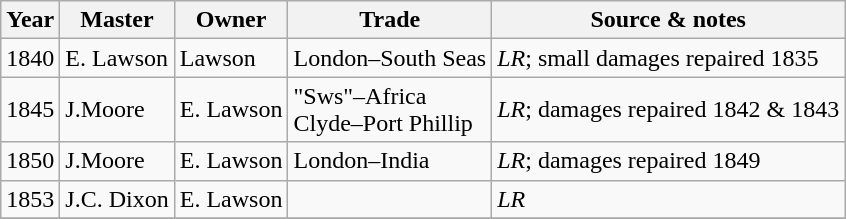<table class="sortable wikitable">
<tr>
<th>Year</th>
<th>Master</th>
<th>Owner</th>
<th>Trade</th>
<th>Source & notes</th>
</tr>
<tr>
<td>1840</td>
<td>E. Lawson</td>
<td>Lawson</td>
<td>London–South Seas</td>
<td><em>LR</em>; small damages repaired 1835</td>
</tr>
<tr>
<td>1845</td>
<td>J.Moore</td>
<td>E. Lawson</td>
<td>"Sws"–Africa<br>Clyde–Port Phillip</td>
<td><em>LR</em>; damages repaired 1842 & 1843</td>
</tr>
<tr>
<td>1850</td>
<td>J.Moore</td>
<td>E. Lawson</td>
<td>London–India</td>
<td><em>LR</em>; damages repaired 1849</td>
</tr>
<tr>
<td>1853</td>
<td>J.C. Dixon</td>
<td>E. Lawson</td>
<td></td>
<td><em>LR</em></td>
</tr>
<tr>
</tr>
</table>
